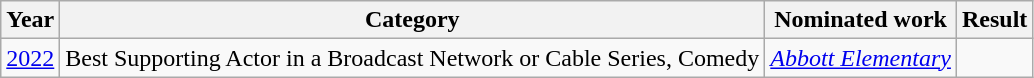<table class="wikitable sortable">
<tr>
<th>Year</th>
<th>Category</th>
<th>Nominated work</th>
<th>Result</th>
</tr>
<tr>
<td><a href='#'>2022</a></td>
<td>Best Supporting Actor in a Broadcast Network or Cable Series, Comedy</td>
<td><em><a href='#'>Abbott Elementary</a></em></td>
<td></td>
</tr>
</table>
